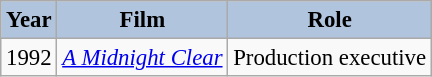<table class="wikitable" style="font-size:95%;">
<tr>
<th style="background:#B0C4DE;">Year</th>
<th style="background:#B0C4DE;">Film</th>
<th style="background:#B0C4DE;">Role</th>
</tr>
<tr>
<td>1992</td>
<td><em><a href='#'>A Midnight Clear</a></em></td>
<td>Production executive</td>
</tr>
</table>
